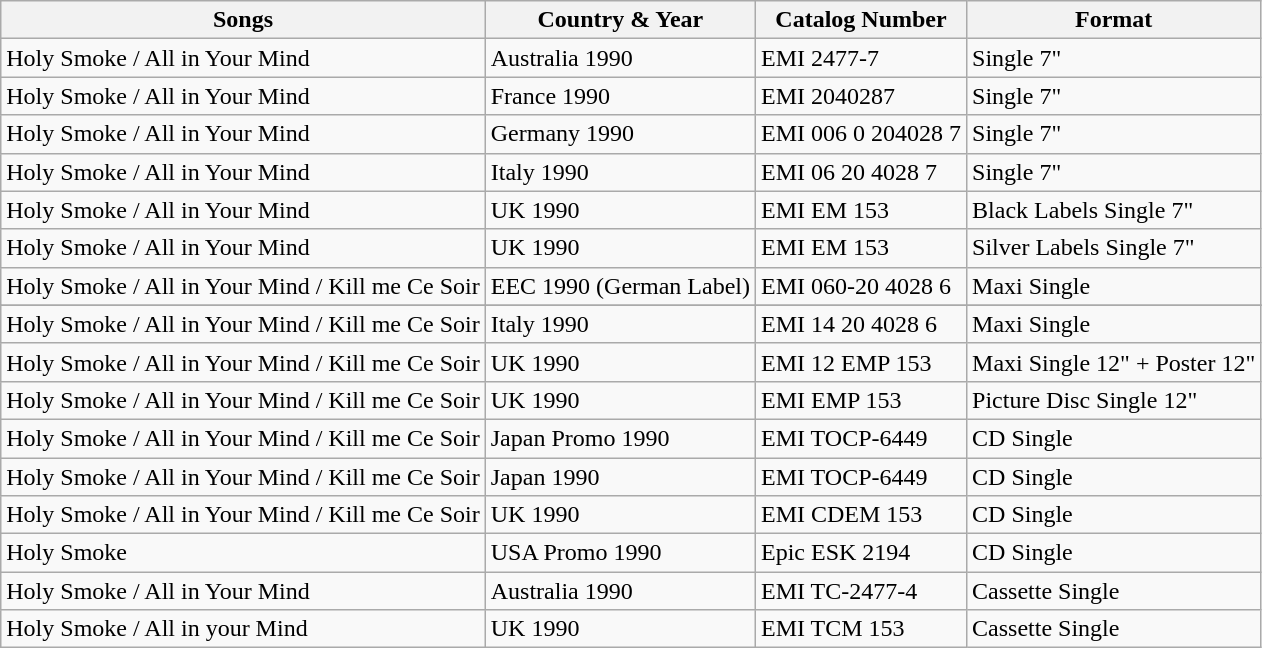<table class="wikitable">
<tr>
<th>Songs</th>
<th>Country & Year</th>
<th>Catalog Number</th>
<th>Format</th>
</tr>
<tr>
<td>Holy Smoke / All in Your Mind</td>
<td>Australia 1990</td>
<td>EMI 2477-7</td>
<td>Single 7"</td>
</tr>
<tr>
<td>Holy Smoke / All in Your Mind</td>
<td>France 1990</td>
<td>EMI 2040287</td>
<td>Single 7"</td>
</tr>
<tr>
<td>Holy Smoke / All in Your Mind</td>
<td>Germany 1990</td>
<td>EMI 006 0 204028 7</td>
<td>Single 7"</td>
</tr>
<tr>
<td>Holy Smoke / All in Your Mind</td>
<td>Italy 1990</td>
<td>EMI 06 20 4028 7</td>
<td>Single 7"</td>
</tr>
<tr>
<td>Holy Smoke / All in Your Mind</td>
<td>UK 1990</td>
<td>EMI EM 153</td>
<td>Black Labels Single 7"</td>
</tr>
<tr>
<td>Holy Smoke / All in Your Mind</td>
<td>UK 1990</td>
<td>EMI EM 153</td>
<td>Silver Labels Single 7"</td>
</tr>
<tr>
<td>Holy Smoke / All in Your Mind / Kill me Ce Soir</td>
<td>EEC 1990 (German Label)</td>
<td>EMI 060-20 4028 6</td>
<td>Maxi Single</td>
</tr>
<tr>
</tr>
<tr>
<td>Holy Smoke / All in Your Mind / Kill me Ce Soir</td>
<td>Italy 1990</td>
<td>EMI 14 20 4028 6</td>
<td>Maxi Single</td>
</tr>
<tr>
<td>Holy Smoke / All in Your Mind / Kill me Ce Soir</td>
<td>UK 1990</td>
<td>EMI 12 EMP 153</td>
<td>Maxi Single 12" + Poster 12"</td>
</tr>
<tr>
<td>Holy Smoke / All in Your Mind / Kill me Ce Soir</td>
<td>UK 1990</td>
<td>EMI EMP 153</td>
<td>Picture Disc Single 12"</td>
</tr>
<tr>
<td>Holy Smoke / All in Your Mind / Kill me Ce Soir</td>
<td>Japan Promo 1990</td>
<td>EMI TOCP-6449</td>
<td>CD Single</td>
</tr>
<tr>
<td>Holy Smoke / All in Your Mind / Kill me Ce Soir</td>
<td>Japan 1990</td>
<td>EMI TOCP-6449</td>
<td>CD Single</td>
</tr>
<tr>
<td>Holy Smoke / All in Your Mind / Kill me Ce Soir</td>
<td>UK 1990</td>
<td>EMI CDEM 153</td>
<td>CD Single</td>
</tr>
<tr>
<td>Holy Smoke</td>
<td>USA Promo 1990</td>
<td>Epic ESK 2194</td>
<td>CD Single</td>
</tr>
<tr>
<td>Holy Smoke / All in Your Mind</td>
<td>Australia 1990</td>
<td>EMI TC-2477-4</td>
<td>Cassette Single</td>
</tr>
<tr>
<td>Holy Smoke / All in your Mind</td>
<td>UK 1990</td>
<td>EMI TCM 153</td>
<td>Cassette Single</td>
</tr>
</table>
